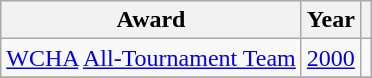<table class="wikitable">
<tr>
<th>Award</th>
<th>Year</th>
<th></th>
</tr>
<tr>
<td><a href='#'>WCHA</a> <a href='#'>All-Tournament Team</a></td>
<td><a href='#'>2000</a></td>
<td></td>
</tr>
<tr>
</tr>
</table>
